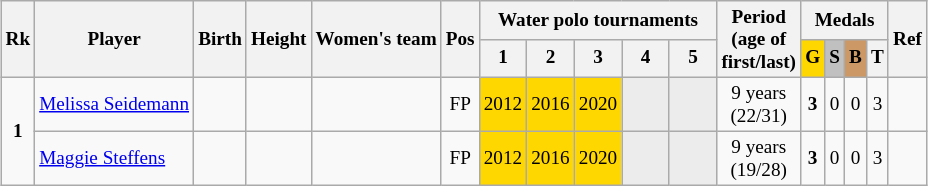<table class="wikitable sortable" style="text-align: center; font-size: 80%; margin-left: 1em;">
<tr>
<th rowspan="2">Rk</th>
<th rowspan="2">Player</th>
<th rowspan="2">Birth</th>
<th rowspan="2">Height</th>
<th rowspan="2">Women's team</th>
<th rowspan="2">Pos</th>
<th colspan="5">Water polo tournaments</th>
<th rowspan="2">Period<br>(age of<br>first/last)</th>
<th colspan="4">Medals</th>
<th rowspan="2" class="unsortable">Ref</th>
</tr>
<tr>
<th>1</th>
<th class="unsortable">2</th>
<th class="unsortable">3</th>
<th style="width: 2em;" class="unsortable">4</th>
<th style="width: 2em;" class="unsortable">5</th>
<th style="background-color: gold;">G</th>
<th style="background-color: silver;">S</th>
<th style="background-color: #cc9966;">B</th>
<th>T</th>
</tr>
<tr>
<td rowspan="2"><strong>1</strong></td>
<td style="text-align: left;" data-sort-value="Seidemann, Melissa"><a href='#'>Melissa Seidemann</a></td>
<td></td>
<td></td>
<td style="text-align: left;"></td>
<td>FP</td>
<td style="background-color: gold;">2012</td>
<td style="background-color: gold;">2016</td>
<td style="background-color: gold;">2020</td>
<td style="background-color: #ececec;"></td>
<td style="background-color: #ececec;"></td>
<td>9 years<br>(22/31)</td>
<td><strong>3</strong></td>
<td>0</td>
<td>0</td>
<td>3</td>
<td></td>
</tr>
<tr>
<td style="text-align: left;" data-sort-value="Steffens, Maggie"><a href='#'>Maggie Steffens</a></td>
<td></td>
<td></td>
<td style="text-align: left;"></td>
<td>FP</td>
<td style="background-color: gold;">2012</td>
<td style="background-color: gold;">2016</td>
<td style="background-color: gold;">2020</td>
<td style="background-color: #ececec;"></td>
<td style="background-color: #ececec;"></td>
<td>9 years<br>(19/28)</td>
<td><strong>3</strong></td>
<td>0</td>
<td>0</td>
<td>3</td>
<td></td>
</tr>
</table>
